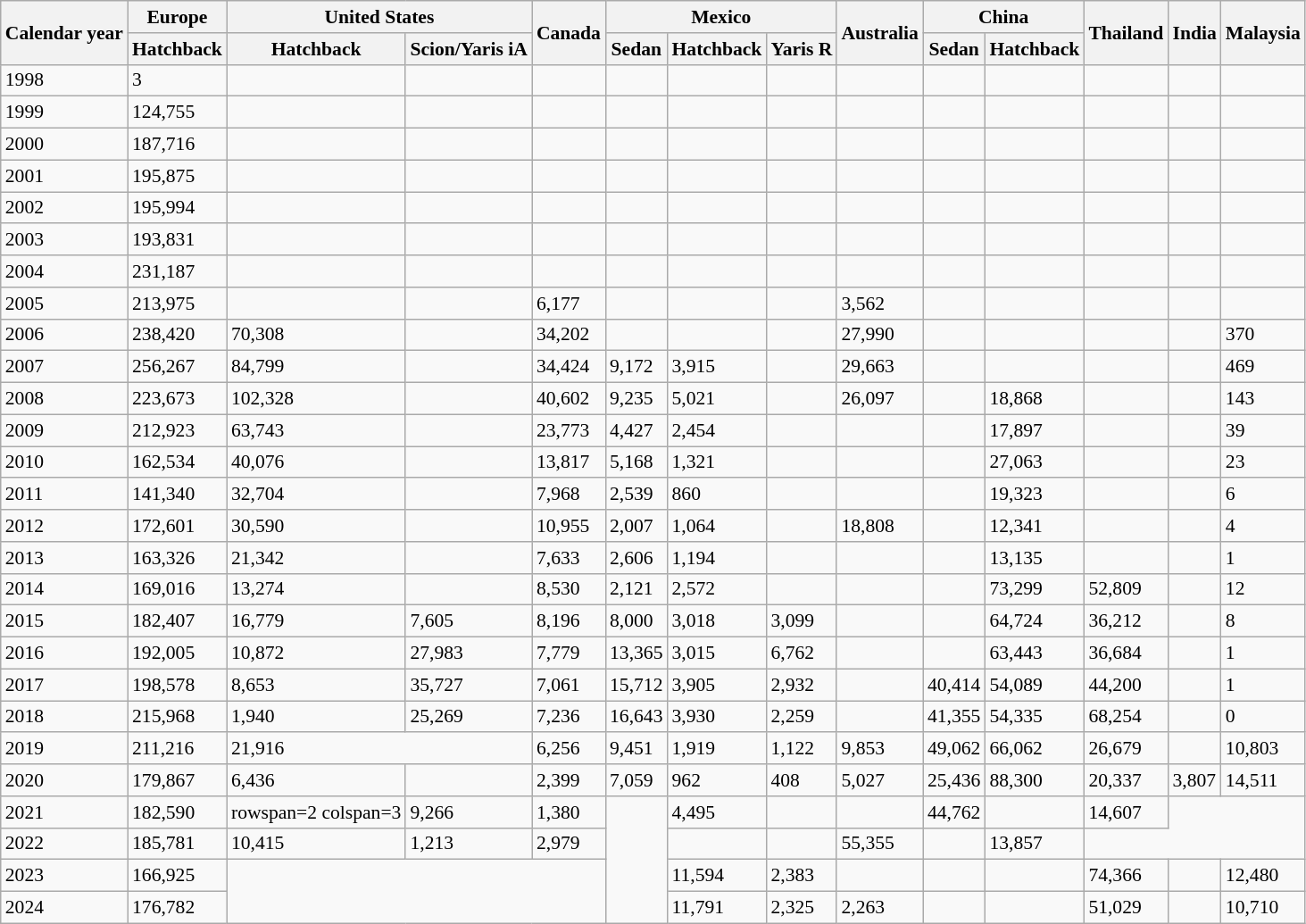<table class="wikitable" style="text-align:left; font-size:90%;">
<tr>
<th rowspan=2>Calendar year</th>
<th>Europe</th>
<th colspan=2>United States</th>
<th rowspan="2">Canada</th>
<th colspan="3">Mexico</th>
<th rowspan="2">Australia</th>
<th colspan="2">China</th>
<th rowspan="2">Thailand</th>
<th rowspan="2">India</th>
<th rowspan="2">Malaysia</th>
</tr>
<tr>
<th>Hatchback</th>
<th>Hatchback</th>
<th>Scion/Yaris iA</th>
<th>Sedan</th>
<th>Hatchback</th>
<th>Yaris R</th>
<th>Sedan</th>
<th>Hatchback</th>
</tr>
<tr>
<td>1998</td>
<td>3</td>
<td></td>
<td></td>
<td></td>
<td></td>
<td></td>
<td></td>
<td></td>
<td></td>
<td></td>
<td></td>
<td></td>
<td></td>
</tr>
<tr>
<td>1999</td>
<td>124,755</td>
<td></td>
<td></td>
<td></td>
<td></td>
<td></td>
<td></td>
<td></td>
<td></td>
<td></td>
<td></td>
<td></td>
<td></td>
</tr>
<tr>
<td>2000</td>
<td>187,716</td>
<td></td>
<td></td>
<td></td>
<td></td>
<td></td>
<td></td>
<td></td>
<td></td>
<td></td>
<td></td>
<td></td>
<td></td>
</tr>
<tr>
<td>2001</td>
<td>195,875</td>
<td></td>
<td></td>
<td></td>
<td></td>
<td></td>
<td></td>
<td></td>
<td></td>
<td></td>
<td></td>
<td></td>
<td></td>
</tr>
<tr>
<td>2002</td>
<td>195,994</td>
<td></td>
<td></td>
<td></td>
<td></td>
<td></td>
<td></td>
<td></td>
<td></td>
<td></td>
<td></td>
<td></td>
<td></td>
</tr>
<tr>
<td>2003</td>
<td>193,831</td>
<td></td>
<td></td>
<td></td>
<td></td>
<td></td>
<td></td>
<td></td>
<td></td>
<td></td>
<td></td>
<td></td>
<td></td>
</tr>
<tr>
<td>2004</td>
<td>231,187</td>
<td></td>
<td></td>
<td></td>
<td></td>
<td></td>
<td></td>
<td></td>
<td></td>
<td></td>
<td></td>
<td></td>
<td></td>
</tr>
<tr>
<td>2005</td>
<td>213,975</td>
<td></td>
<td></td>
<td>6,177</td>
<td></td>
<td></td>
<td></td>
<td>3,562</td>
<td></td>
<td></td>
<td></td>
<td></td>
<td></td>
</tr>
<tr>
<td>2006</td>
<td>238,420</td>
<td>70,308</td>
<td></td>
<td>34,202</td>
<td></td>
<td></td>
<td></td>
<td>27,990</td>
<td></td>
<td></td>
<td></td>
<td></td>
<td>370</td>
</tr>
<tr>
<td>2007</td>
<td>256,267</td>
<td>84,799</td>
<td></td>
<td>34,424</td>
<td>9,172</td>
<td>3,915</td>
<td></td>
<td>29,663</td>
<td></td>
<td></td>
<td></td>
<td></td>
<td>469</td>
</tr>
<tr>
<td>2008</td>
<td>223,673</td>
<td>102,328</td>
<td></td>
<td>40,602</td>
<td>9,235</td>
<td>5,021</td>
<td></td>
<td>26,097</td>
<td></td>
<td>18,868</td>
<td></td>
<td></td>
<td>143</td>
</tr>
<tr>
<td>2009</td>
<td>212,923</td>
<td>63,743</td>
<td></td>
<td>23,773</td>
<td>4,427</td>
<td>2,454</td>
<td></td>
<td></td>
<td></td>
<td>17,897</td>
<td></td>
<td></td>
<td>39</td>
</tr>
<tr>
<td>2010</td>
<td>162,534</td>
<td>40,076</td>
<td></td>
<td>13,817</td>
<td>5,168</td>
<td>1,321</td>
<td></td>
<td></td>
<td></td>
<td>27,063</td>
<td></td>
<td></td>
<td>23</td>
</tr>
<tr>
<td>2011</td>
<td>141,340</td>
<td>32,704</td>
<td></td>
<td>7,968</td>
<td>2,539</td>
<td>860</td>
<td></td>
<td></td>
<td></td>
<td>19,323</td>
<td></td>
<td></td>
<td>6</td>
</tr>
<tr>
<td>2012</td>
<td>172,601</td>
<td>30,590</td>
<td></td>
<td>10,955</td>
<td>2,007</td>
<td>1,064</td>
<td></td>
<td>18,808</td>
<td></td>
<td>12,341</td>
<td></td>
<td></td>
<td>4</td>
</tr>
<tr>
<td>2013</td>
<td>163,326</td>
<td>21,342</td>
<td></td>
<td>7,633</td>
<td>2,606</td>
<td>1,194</td>
<td></td>
<td></td>
<td></td>
<td>13,135</td>
<td></td>
<td></td>
<td>1</td>
</tr>
<tr>
<td>2014</td>
<td>169,016</td>
<td>13,274</td>
<td></td>
<td>8,530</td>
<td>2,121</td>
<td>2,572</td>
<td></td>
<td></td>
<td></td>
<td>73,299</td>
<td>52,809</td>
<td></td>
<td>12</td>
</tr>
<tr>
<td>2015</td>
<td>182,407</td>
<td>16,779</td>
<td>7,605</td>
<td>8,196</td>
<td>8,000</td>
<td>3,018</td>
<td>3,099</td>
<td></td>
<td></td>
<td>64,724</td>
<td>36,212</td>
<td></td>
<td>8</td>
</tr>
<tr>
<td>2016</td>
<td>192,005</td>
<td>10,872</td>
<td>27,983</td>
<td>7,779</td>
<td>13,365</td>
<td>3,015</td>
<td>6,762</td>
<td></td>
<td></td>
<td>63,443</td>
<td>36,684</td>
<td></td>
<td>1</td>
</tr>
<tr>
<td>2017</td>
<td>198,578</td>
<td>8,653</td>
<td>35,727</td>
<td>7,061</td>
<td>15,712</td>
<td>3,905</td>
<td>2,932</td>
<td></td>
<td>40,414</td>
<td>54,089</td>
<td>44,200</td>
<td></td>
<td>1</td>
</tr>
<tr>
<td>2018</td>
<td>215,968</td>
<td>1,940</td>
<td>25,269</td>
<td>7,236</td>
<td>16,643</td>
<td>3,930</td>
<td>2,259</td>
<td></td>
<td>41,355</td>
<td>54,335</td>
<td>68,254</td>
<td></td>
<td>0</td>
</tr>
<tr>
<td>2019</td>
<td>211,216</td>
<td colspan="2">21,916</td>
<td>6,256</td>
<td>9,451</td>
<td>1,919</td>
<td>1,122</td>
<td>9,853</td>
<td>49,062</td>
<td>66,062</td>
<td>26,679</td>
<td></td>
<td>10,803</td>
</tr>
<tr>
<td>2020</td>
<td>179,867</td>
<td>6,436</td>
<td></td>
<td>2,399</td>
<td>7,059</td>
<td>962</td>
<td>408</td>
<td>5,027</td>
<td>25,436</td>
<td>88,300</td>
<td>20,337</td>
<td>3,807</td>
<td>14,511</td>
</tr>
<tr>
<td>2021</td>
<td>182,590</td>
<td>rowspan=2 colspan=3 </td>
<td>9,266</td>
<td>1,380</td>
<td rowspan="4"></td>
<td>4,495</td>
<td></td>
<td></td>
<td>44,762</td>
<td></td>
<td>14,607</td>
</tr>
<tr>
<td>2022</td>
<td>185,781</td>
<td>10,415</td>
<td>1,213</td>
<td>2,979</td>
<td></td>
<td></td>
<td>55,355</td>
<td></td>
<td>13,857</td>
</tr>
<tr>
<td>2023</td>
<td>166,925</td>
<td colspan="3" rowspan="2"></td>
<td>11,594</td>
<td>2,383</td>
<td></td>
<td></td>
<td></td>
<td>74,366</td>
<td></td>
<td>12,480</td>
</tr>
<tr>
<td>2024</td>
<td>176,782</td>
<td>11,791</td>
<td>2,325</td>
<td>2,263</td>
<td></td>
<td></td>
<td>51,029</td>
<td></td>
<td>10,710</td>
</tr>
</table>
